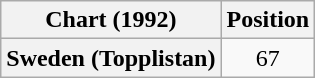<table class="wikitable plainrowheaders" style="text-align:center">
<tr>
<th>Chart (1992)</th>
<th>Position</th>
</tr>
<tr>
<th scope="row">Sweden (Topplistan)</th>
<td>67</td>
</tr>
</table>
